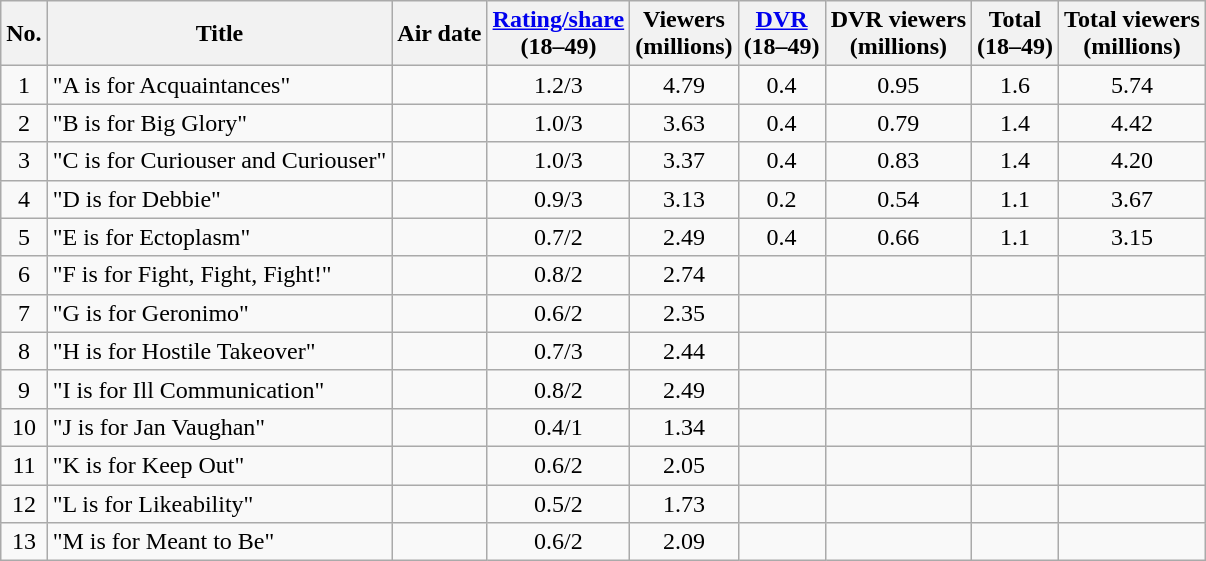<table class="wikitable sortable">
<tr>
<th>No.</th>
<th>Title</th>
<th>Air date</th>
<th><a href='#'>Rating/share</a><br>(18–49)</th>
<th>Viewers<br>(millions)</th>
<th data-sort-type="number"><a href='#'>DVR</a><br>(18–49)</th>
<th data-sort-type="number">DVR viewers<br>(millions)</th>
<th data-sort-type="number">Total<br>(18–49)</th>
<th data-sort-type="number">Total viewers<br>(millions)</th>
</tr>
<tr>
<td style="text-align:center;">1</td>
<td>"A is for Acquaintances"</td>
<td></td>
<td style="text-align:center;">1.2/3</td>
<td style="text-align:center;">4.79</td>
<td style="text-align:center;">0.4</td>
<td style="text-align:center;">0.95</td>
<td style="text-align:center;">1.6</td>
<td style="text-align:center;">5.74</td>
</tr>
<tr>
<td style="text-align:center;">2</td>
<td>"B is for Big Glory"</td>
<td></td>
<td style="text-align:center;">1.0/3</td>
<td style="text-align:center;">3.63</td>
<td style="text-align:center;">0.4</td>
<td style="text-align:center;">0.79</td>
<td style="text-align:center;">1.4</td>
<td style="text-align:center;">4.42</td>
</tr>
<tr>
<td style="text-align:center;">3</td>
<td>"C is for Curiouser and Curiouser"</td>
<td></td>
<td style="text-align:center;">1.0/3</td>
<td style="text-align:center;">3.37</td>
<td style="text-align:center;">0.4</td>
<td style="text-align:center;">0.83</td>
<td style="text-align:center;">1.4</td>
<td style="text-align:center;">4.20</td>
</tr>
<tr>
<td style="text-align:center;">4</td>
<td>"D is for Debbie"</td>
<td></td>
<td style="text-align:center;">0.9/3</td>
<td style="text-align:center;">3.13</td>
<td style="text-align:center;">0.2</td>
<td style="text-align:center;">0.54</td>
<td style="text-align:center;">1.1</td>
<td style="text-align:center;">3.67</td>
</tr>
<tr>
<td style="text-align:center;">5</td>
<td>"E is for Ectoplasm"</td>
<td></td>
<td style="text-align:center;">0.7/2</td>
<td style="text-align:center;">2.49</td>
<td style="text-align:center;">0.4</td>
<td style="text-align:center;">0.66</td>
<td style="text-align:center;">1.1</td>
<td style="text-align:center;">3.15</td>
</tr>
<tr>
<td style="text-align:center;">6</td>
<td>"F is for Fight, Fight, Fight!"</td>
<td></td>
<td style="text-align:center;">0.8/2</td>
<td style="text-align:center;">2.74</td>
<td style="text-align:center;"></td>
<td style="text-align:center;"></td>
<td style="text-align:center;"></td>
<td style="text-align:center;"></td>
</tr>
<tr>
<td style="text-align:center;">7</td>
<td>"G is for Geronimo"</td>
<td></td>
<td style="text-align:center;">0.6/2</td>
<td style="text-align:center;">2.35</td>
<td style="text-align:center;"></td>
<td style="text-align:center;"></td>
<td style="text-align:center;"></td>
<td style="text-align:center;"></td>
</tr>
<tr>
<td style="text-align:center;">8</td>
<td>"H is for Hostile Takeover"</td>
<td></td>
<td style="text-align:center;">0.7/3</td>
<td style="text-align:center;">2.44</td>
<td style="text-align:center;"></td>
<td style="text-align:center;"></td>
<td style="text-align:center;"></td>
<td style="text-align:center;"></td>
</tr>
<tr>
<td style="text-align:center;">9</td>
<td>"I is for Ill Communication"</td>
<td></td>
<td style="text-align:center;">0.8/2</td>
<td style="text-align:center;">2.49</td>
<td style="text-align:center;"></td>
<td style="text-align:center;"></td>
<td style="text-align:center;"></td>
<td style="text-align:center;"></td>
</tr>
<tr>
<td style="text-align:center;">10</td>
<td>"J is for Jan Vaughan"</td>
<td></td>
<td style="text-align:center;">0.4/1</td>
<td style="text-align:center;">1.34</td>
<td style="text-align:center;"></td>
<td style="text-align:center;"></td>
<td style="text-align:center;"></td>
<td style="text-align:center;"></td>
</tr>
<tr>
<td style="text-align:center;">11</td>
<td>"K is for Keep Out"</td>
<td></td>
<td style="text-align:center;">0.6/2</td>
<td style="text-align:center;">2.05</td>
<td style="text-align:center;"></td>
<td style="text-align:center;"></td>
<td style="text-align:center;"></td>
<td style="text-align:center;"></td>
</tr>
<tr>
<td style="text-align:center;">12</td>
<td>"L is for Likeability"</td>
<td></td>
<td style="text-align:center;">0.5/2</td>
<td style="text-align:center;">1.73</td>
<td style="text-align:center;"></td>
<td style="text-align:center;"></td>
<td style="text-align:center;"></td>
<td style="text-align:center;"></td>
</tr>
<tr>
<td style="text-align:center;">13</td>
<td>"M is for Meant to Be"</td>
<td></td>
<td style="text-align:center;">0.6/2</td>
<td style="text-align:center;">2.09</td>
<td style="text-align:center;"></td>
<td style="text-align:center;"></td>
<td style="text-align:center;"></td>
<td style="text-align:center;"></td>
</tr>
</table>
